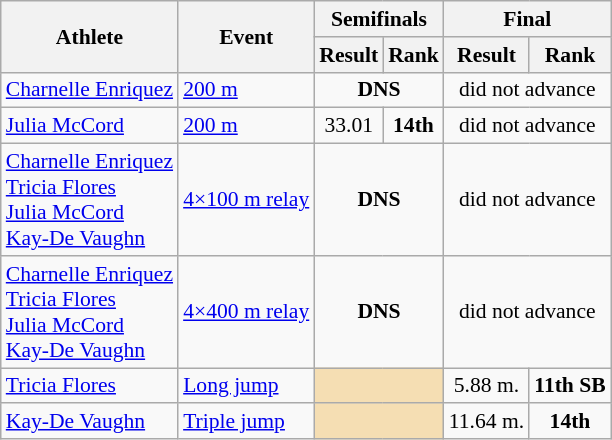<table class=wikitable style="font-size:90%">
<tr>
<th rowspan="2">Athlete</th>
<th rowspan="2">Event</th>
<th colspan="2">Semifinals</th>
<th colspan="2">Final</th>
</tr>
<tr>
<th>Result</th>
<th>Rank</th>
<th>Result</th>
<th>Rank</th>
</tr>
<tr>
<td><a href='#'>Charnelle Enriquez</a></td>
<td><a href='#'>200 m</a></td>
<td align=center colspan=2><strong>DNS</strong></td>
<td align=center colspan=2>did not advance</td>
</tr>
<tr>
<td><a href='#'>Julia McCord</a></td>
<td><a href='#'>200 m</a></td>
<td align=center>33.01</td>
<td align=center><strong>14th</strong></td>
<td align=center colspan=2>did not advance</td>
</tr>
<tr>
<td><a href='#'>Charnelle Enriquez</a><br><a href='#'>Tricia Flores</a><br><a href='#'>Julia McCord</a><br><a href='#'>Kay-De Vaughn</a></td>
<td><a href='#'>4×100 m relay</a></td>
<td align=center colspan=2><strong>DNS</strong></td>
<td align=center colspan=2>did not advance</td>
</tr>
<tr>
<td><a href='#'>Charnelle Enriquez</a><br><a href='#'>Tricia Flores</a><br><a href='#'>Julia McCord</a><br><a href='#'>Kay-De Vaughn</a></td>
<td><a href='#'>4×400 m relay</a></td>
<td align=center colspan=2><strong>DNS</strong></td>
<td align=center colspan=2>did not advance</td>
</tr>
<tr>
<td><a href='#'>Tricia Flores</a></td>
<td><a href='#'>Long jump</a></td>
<td colspan=2 bgcolor=wheat></td>
<td align=center>5.88 m.</td>
<td align=center><strong>11th SB</strong></td>
</tr>
<tr>
<td><a href='#'>Kay-De Vaughn</a></td>
<td><a href='#'>Triple jump</a></td>
<td colspan=2 bgcolor=wheat></td>
<td align=center>11.64 m.</td>
<td align=center><strong>14th</strong></td>
</tr>
</table>
